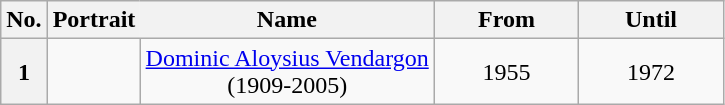<table class="wikitable" style="text-align:center;">
<tr>
<th scope="col">No.</th>
<th scope="col" style="border-right:none;">Portrait</th>
<th scope="col" style="border-left:none;">Name</th>
<th scope="col" style="width:20%;">From</th>
<th scope="col" style="width:20%;">Until</th>
</tr>
<tr>
<th scope="row">1</th>
<td></td>
<td><a href='#'>Dominic Aloysius Vendargon</a> <br> (1909-2005)</td>
<td>1955</td>
<td>1972</td>
</tr>
</table>
